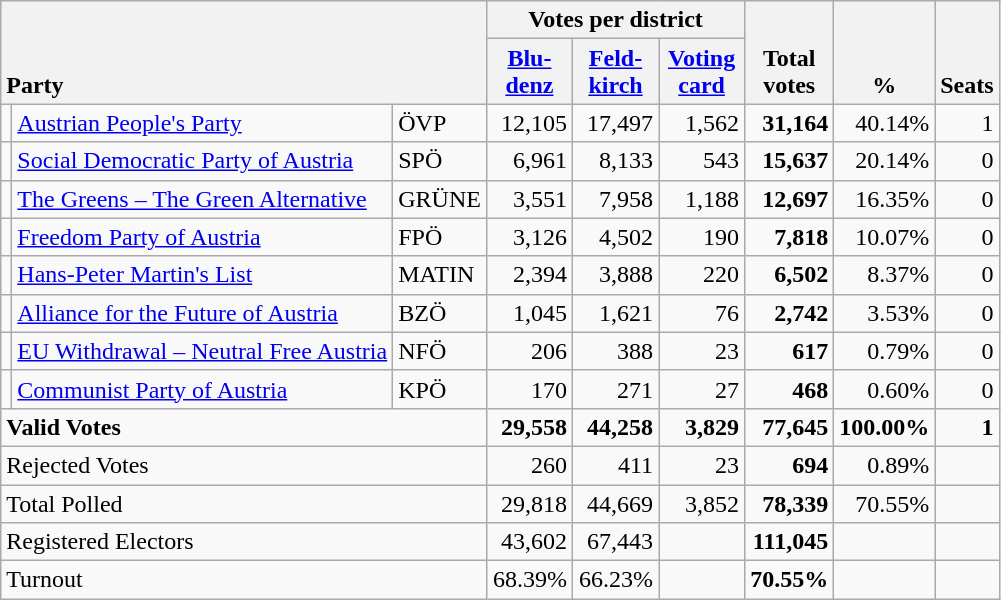<table class="wikitable" border="1" style="text-align:right;">
<tr>
<th style="text-align:left;" valign=bottom rowspan=2 colspan=3>Party</th>
<th colspan=3>Votes per district</th>
<th align=center valign=bottom rowspan=2 width="50">Total<br>votes</th>
<th align=center valign=bottom rowspan=2 width="50">%</th>
<th align=center valign=bottom rowspan=2>Seats</th>
</tr>
<tr>
<th align=center valign=bottom width="50"><a href='#'>Blu-<br>denz</a></th>
<th align=center valign=bottom width="50"><a href='#'>Feld-<br>kirch</a></th>
<th align=center valign=bottom width="50"><a href='#'>Voting<br>card</a></th>
</tr>
<tr>
<td></td>
<td align=left><a href='#'>Austrian People's Party</a></td>
<td align=left>ÖVP</td>
<td>12,105</td>
<td>17,497</td>
<td>1,562</td>
<td><strong>31,164</strong></td>
<td>40.14%</td>
<td>1</td>
</tr>
<tr>
<td></td>
<td align=left><a href='#'>Social Democratic Party of Austria</a></td>
<td align=left>SPÖ</td>
<td>6,961</td>
<td>8,133</td>
<td>543</td>
<td><strong>15,637</strong></td>
<td>20.14%</td>
<td>0</td>
</tr>
<tr>
<td></td>
<td align=left style="white-space: nowrap;"><a href='#'>The Greens – The Green Alternative</a></td>
<td align=left>GRÜNE</td>
<td>3,551</td>
<td>7,958</td>
<td>1,188</td>
<td><strong>12,697</strong></td>
<td>16.35%</td>
<td>0</td>
</tr>
<tr>
<td></td>
<td align=left><a href='#'>Freedom Party of Austria</a></td>
<td align=left>FPÖ</td>
<td>3,126</td>
<td>4,502</td>
<td>190</td>
<td><strong>7,818</strong></td>
<td>10.07%</td>
<td>0</td>
</tr>
<tr>
<td></td>
<td align=left><a href='#'>Hans-Peter Martin's List</a></td>
<td align=left>MATIN</td>
<td>2,394</td>
<td>3,888</td>
<td>220</td>
<td><strong>6,502</strong></td>
<td>8.37%</td>
<td>0</td>
</tr>
<tr>
<td></td>
<td align=left><a href='#'>Alliance for the Future of Austria</a></td>
<td align=left>BZÖ</td>
<td>1,045</td>
<td>1,621</td>
<td>76</td>
<td><strong>2,742</strong></td>
<td>3.53%</td>
<td>0</td>
</tr>
<tr>
<td></td>
<td align=left><a href='#'>EU Withdrawal – Neutral Free Austria</a></td>
<td align=left>NFÖ</td>
<td>206</td>
<td>388</td>
<td>23</td>
<td><strong>617</strong></td>
<td>0.79%</td>
<td>0</td>
</tr>
<tr>
<td></td>
<td align=left><a href='#'>Communist Party of Austria</a></td>
<td align=left>KPÖ</td>
<td>170</td>
<td>271</td>
<td>27</td>
<td><strong>468</strong></td>
<td>0.60%</td>
<td>0</td>
</tr>
<tr style="font-weight:bold">
<td align=left colspan=3>Valid Votes</td>
<td>29,558</td>
<td>44,258</td>
<td>3,829</td>
<td>77,645</td>
<td>100.00%</td>
<td>1</td>
</tr>
<tr>
<td align=left colspan=3>Rejected Votes</td>
<td>260</td>
<td>411</td>
<td>23</td>
<td><strong>694</strong></td>
<td>0.89%</td>
<td></td>
</tr>
<tr>
<td align=left colspan=3>Total Polled</td>
<td>29,818</td>
<td>44,669</td>
<td>3,852</td>
<td><strong>78,339</strong></td>
<td>70.55%</td>
<td></td>
</tr>
<tr>
<td align=left colspan=3>Registered Electors</td>
<td>43,602</td>
<td>67,443</td>
<td></td>
<td><strong>111,045</strong></td>
<td></td>
<td></td>
</tr>
<tr>
<td align=left colspan=3>Turnout</td>
<td>68.39%</td>
<td>66.23%</td>
<td></td>
<td><strong>70.55%</strong></td>
<td></td>
<td></td>
</tr>
</table>
